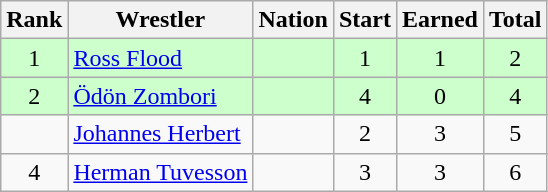<table class="wikitable sortable" style="text-align:center;">
<tr>
<th>Rank</th>
<th>Wrestler</th>
<th>Nation</th>
<th>Start</th>
<th>Earned</th>
<th>Total</th>
</tr>
<tr style="background:#cfc;">
<td>1</td>
<td align=left><a href='#'>Ross Flood</a></td>
<td align=left></td>
<td>1</td>
<td>1</td>
<td>2</td>
</tr>
<tr style="background:#cfc;">
<td>2</td>
<td align=left><a href='#'>Ödön Zombori</a></td>
<td align=left></td>
<td>4</td>
<td>0</td>
<td>4</td>
</tr>
<tr>
<td></td>
<td align=left><a href='#'>Johannes Herbert</a></td>
<td align=left></td>
<td>2</td>
<td>3</td>
<td>5</td>
</tr>
<tr>
<td>4</td>
<td align=left><a href='#'>Herman Tuvesson</a></td>
<td align=left></td>
<td>3</td>
<td>3</td>
<td>6</td>
</tr>
</table>
